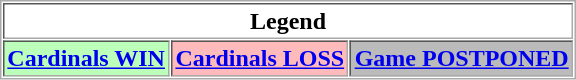<table align="center" border="1" cellpadding="2" cellspacing="1" style="border:1px solid #aaa">
<tr>
<th colspan="3">Legend</th>
</tr>
<tr>
<th bgcolor="bbffbb"><a href='#'>Cardinals WIN</a></th>
<th bgcolor="ffbbbb"><a href='#'>Cardinals LOSS</a></th>
<th bgcolor="bbbbbb"><a href='#'>Game POSTPONED</a></th>
</tr>
</table>
